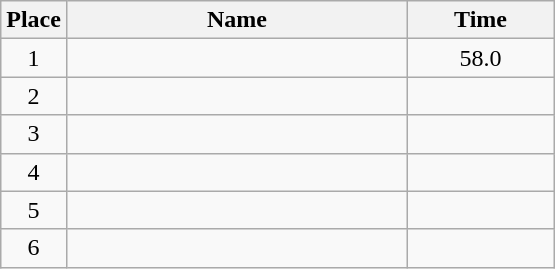<table class=wikitable style="text-align:center">
<tr>
<th width=20>Place</th>
<th width=220>Name</th>
<th width=90>Time</th>
</tr>
<tr>
<td>1</td>
<td align=left></td>
<td>58.0</td>
</tr>
<tr>
<td>2</td>
<td align=left></td>
<td></td>
</tr>
<tr>
<td>3</td>
<td align=left></td>
<td></td>
</tr>
<tr>
<td>4</td>
<td align=left></td>
<td></td>
</tr>
<tr>
<td>5</td>
<td align=left></td>
<td></td>
</tr>
<tr>
<td>6</td>
<td align=left></td>
<td></td>
</tr>
</table>
